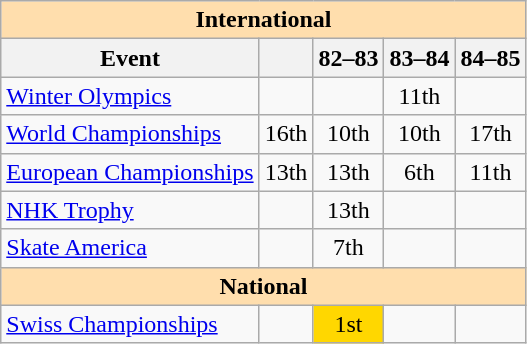<table class="wikitable" style="text-align:center">
<tr>
<th style="background-color: #ffdead; " colspan=5 align=center>International</th>
</tr>
<tr>
<th>Event</th>
<th></th>
<th>82–83</th>
<th>83–84</th>
<th>84–85</th>
</tr>
<tr>
<td align=left><a href='#'>Winter Olympics</a></td>
<td></td>
<td></td>
<td>11th</td>
<td></td>
</tr>
<tr>
<td align=left><a href='#'>World Championships</a></td>
<td>16th</td>
<td>10th</td>
<td>10th</td>
<td>17th</td>
</tr>
<tr>
<td align=left><a href='#'>European Championships</a></td>
<td>13th</td>
<td>13th</td>
<td>6th</td>
<td>11th</td>
</tr>
<tr>
<td align=left><a href='#'>NHK Trophy</a></td>
<td></td>
<td>13th</td>
<td></td>
<td></td>
</tr>
<tr>
<td align=left><a href='#'>Skate America</a></td>
<td></td>
<td>7th</td>
<td></td>
<td></td>
</tr>
<tr>
<th style="background-color: #ffdead; " colspan=5 align=center>National</th>
</tr>
<tr>
<td align=left><a href='#'>Swiss Championships</a></td>
<td></td>
<td bgcolor=gold>1st</td>
<td></td>
<td></td>
</tr>
</table>
